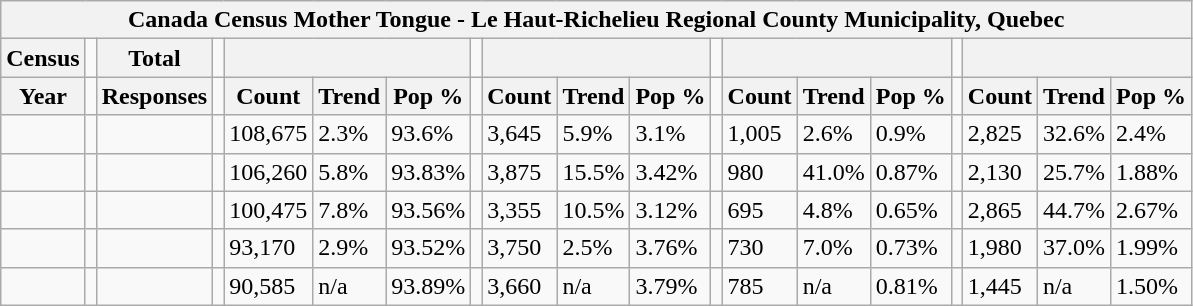<table class="wikitable">
<tr>
<th colspan="19">Canada Census Mother Tongue - Le Haut-Richelieu Regional County Municipality, Quebec</th>
</tr>
<tr>
<th>Census</th>
<td></td>
<th>Total</th>
<td colspan="1"></td>
<th colspan="3"></th>
<td colspan="1"></td>
<th colspan="3"></th>
<td colspan="1"></td>
<th colspan="3"></th>
<td colspan="1"></td>
<th colspan="3"></th>
</tr>
<tr>
<th>Year</th>
<td></td>
<th>Responses</th>
<td></td>
<th>Count</th>
<th>Trend</th>
<th>Pop %</th>
<td></td>
<th>Count</th>
<th>Trend</th>
<th>Pop %</th>
<td></td>
<th>Count</th>
<th>Trend</th>
<th>Pop %</th>
<td></td>
<th>Count</th>
<th>Trend</th>
<th>Pop %</th>
</tr>
<tr>
<td></td>
<td></td>
<td></td>
<td></td>
<td>108,675</td>
<td> 2.3%</td>
<td>93.6%</td>
<td></td>
<td>3,645</td>
<td> 5.9%</td>
<td>3.1%</td>
<td></td>
<td>1,005</td>
<td> 2.6%</td>
<td>0.9%</td>
<td></td>
<td>2,825</td>
<td> 32.6%</td>
<td>2.4%</td>
</tr>
<tr>
<td></td>
<td></td>
<td></td>
<td></td>
<td>106,260</td>
<td> 5.8%</td>
<td>93.83%</td>
<td></td>
<td>3,875</td>
<td> 15.5%</td>
<td>3.42%</td>
<td></td>
<td>980</td>
<td> 41.0%</td>
<td>0.87%</td>
<td></td>
<td>2,130</td>
<td> 25.7%</td>
<td>1.88%</td>
</tr>
<tr>
<td></td>
<td></td>
<td></td>
<td></td>
<td>100,475</td>
<td> 7.8%</td>
<td>93.56%</td>
<td></td>
<td>3,355</td>
<td> 10.5%</td>
<td>3.12%</td>
<td></td>
<td>695</td>
<td> 4.8%</td>
<td>0.65%</td>
<td></td>
<td>2,865</td>
<td> 44.7%</td>
<td>2.67%</td>
</tr>
<tr>
<td></td>
<td></td>
<td></td>
<td></td>
<td>93,170</td>
<td> 2.9%</td>
<td>93.52%</td>
<td></td>
<td>3,750</td>
<td> 2.5%</td>
<td>3.76%</td>
<td></td>
<td>730</td>
<td> 7.0%</td>
<td>0.73%</td>
<td></td>
<td>1,980</td>
<td> 37.0%</td>
<td>1.99%</td>
</tr>
<tr>
<td></td>
<td></td>
<td></td>
<td></td>
<td>90,585</td>
<td>n/a</td>
<td>93.89%</td>
<td></td>
<td>3,660</td>
<td>n/a</td>
<td>3.79%</td>
<td></td>
<td>785</td>
<td>n/a</td>
<td>0.81%</td>
<td></td>
<td>1,445</td>
<td>n/a</td>
<td>1.50%</td>
</tr>
</table>
